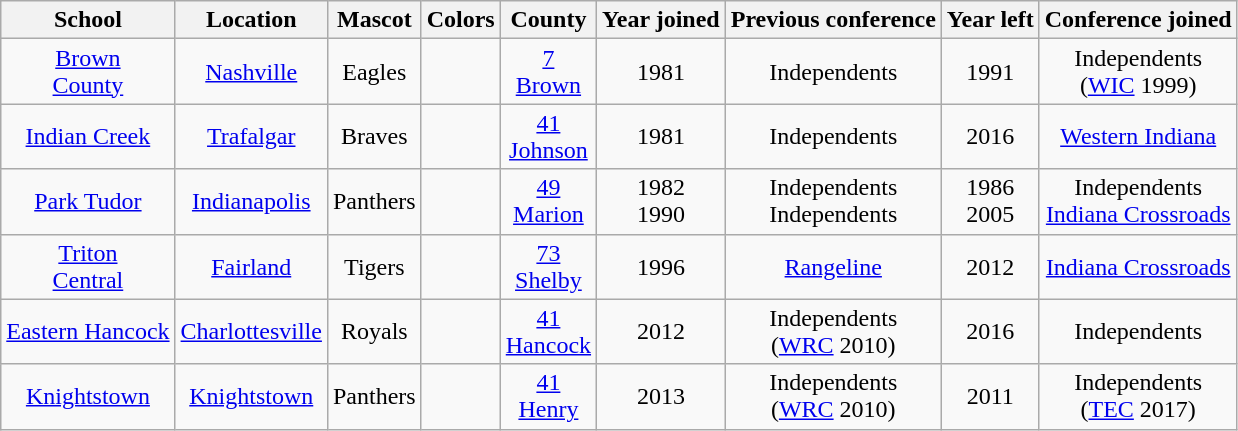<table class="wikitable" style="text-align:center;">
<tr>
<th>School</th>
<th>Location</th>
<th>Mascot</th>
<th>Colors</th>
<th>County</th>
<th>Year joined</th>
<th>Previous conference</th>
<th>Year left</th>
<th>Conference joined</th>
</tr>
<tr>
<td><a href='#'>Brown <br> County</a></td>
<td><a href='#'>Nashville</a></td>
<td>Eagles</td>
<td> </td>
<td><a href='#'>7 <br> Brown</a></td>
<td>1981</td>
<td>Independents</td>
<td>1991</td>
<td>Independents<br>(<a href='#'>WIC</a> 1999)</td>
</tr>
<tr>
<td><a href='#'>Indian Creek</a></td>
<td><a href='#'>Trafalgar</a></td>
<td>Braves</td>
<td>  </td>
<td><a href='#'>41 <br> Johnson</a></td>
<td>1981</td>
<td>Independents</td>
<td>2016</td>
<td><a href='#'>Western Indiana</a></td>
</tr>
<tr>
<td><a href='#'>Park Tudor</a></td>
<td><a href='#'>Indianapolis</a></td>
<td>Panthers</td>
<td> </td>
<td><a href='#'>49 <br> Marion</a></td>
<td>1982<br>1990</td>
<td>Independents<br>Independents</td>
<td>1986<br>2005</td>
<td>Independents<br><a href='#'>Indiana Crossroads</a></td>
</tr>
<tr>
<td><a href='#'>Triton <br> Central</a></td>
<td><a href='#'>Fairland</a></td>
<td>Tigers</td>
<td> </td>
<td><a href='#'>73 <br> Shelby</a></td>
<td>1996</td>
<td><a href='#'>Rangeline</a></td>
<td>2012</td>
<td><a href='#'>Indiana Crossroads</a></td>
</tr>
<tr>
<td><a href='#'>Eastern Hancock</a></td>
<td><a href='#'>Charlottesville</a></td>
<td>Royals</td>
<td>  </td>
<td><a href='#'>41 <br> Hancock</a></td>
<td>2012</td>
<td>Independents<br>(<a href='#'>WRC</a> 2010)</td>
<td>2016</td>
<td>Independents</td>
</tr>
<tr>
<td><a href='#'>Knightstown</a></td>
<td><a href='#'>Knightstown</a></td>
<td>Panthers</td>
<td>  </td>
<td><a href='#'>41 <br> Henry</a></td>
<td>2013</td>
<td>Independents<br>(<a href='#'>WRC</a> 2010)</td>
<td>2011</td>
<td>Independents<br>(<a href='#'>TEC</a> 2017)</td>
</tr>
</table>
